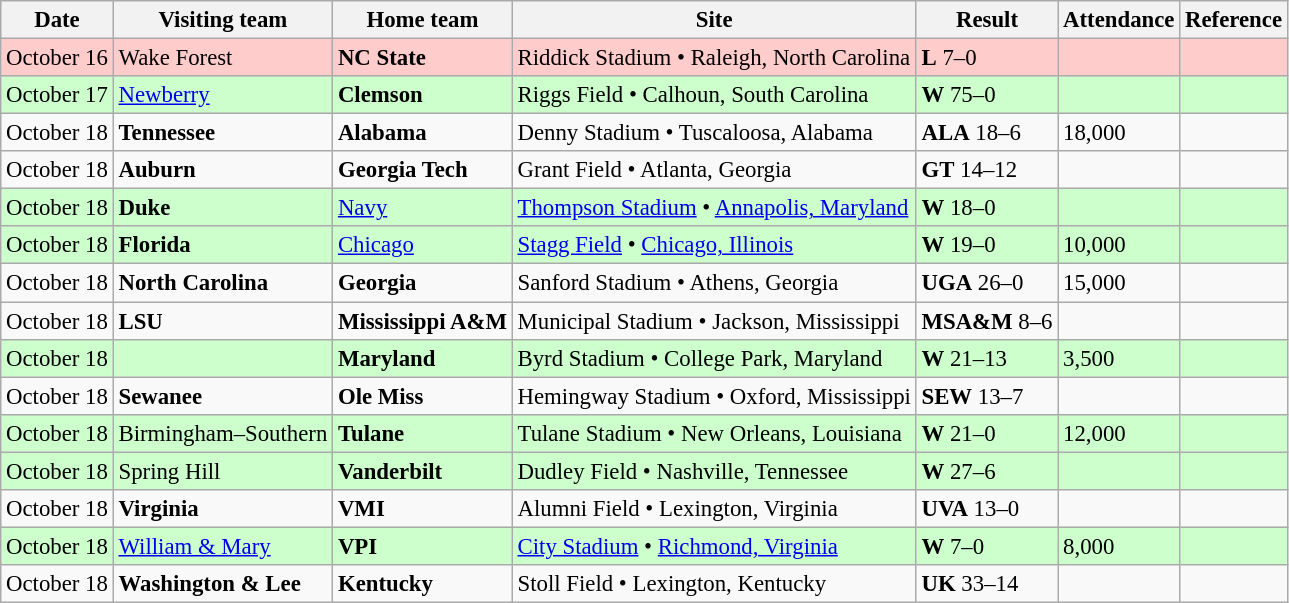<table class="wikitable" style="font-size:95%;">
<tr>
<th>Date</th>
<th>Visiting team</th>
<th>Home team</th>
<th>Site</th>
<th>Result</th>
<th>Attendance</th>
<th class="unsortable">Reference</th>
</tr>
<tr bgcolor=ffcccc>
<td>October 16</td>
<td>Wake Forest</td>
<td><strong>NC State</strong></td>
<td>Riddick Stadium • Raleigh, North Carolina</td>
<td><strong>L</strong> 7–0</td>
<td></td>
<td></td>
</tr>
<tr bgcolor=ccffcc>
<td>October 17</td>
<td><a href='#'>Newberry</a></td>
<td><strong>Clemson</strong></td>
<td>Riggs Field • Calhoun, South Carolina</td>
<td><strong>W</strong> 75–0</td>
<td></td>
<td></td>
</tr>
<tr bgcolor=>
<td>October 18</td>
<td><strong>Tennessee</strong></td>
<td><strong>Alabama</strong></td>
<td>Denny Stadium • Tuscaloosa, Alabama</td>
<td><strong>ALA</strong> 18–6</td>
<td>18,000</td>
<td></td>
</tr>
<tr bgcolor=>
<td>October 18</td>
<td><strong>Auburn</strong></td>
<td><strong>Georgia Tech</strong></td>
<td>Grant Field • Atlanta, Georgia</td>
<td><strong>GT</strong> 14–12</td>
<td></td>
<td></td>
</tr>
<tr bgcolor=ccffcc>
<td>October 18</td>
<td><strong>Duke</strong></td>
<td><a href='#'>Navy</a></td>
<td><a href='#'>Thompson Stadium</a> • <a href='#'>Annapolis, Maryland</a></td>
<td><strong>W</strong> 18–0</td>
<td></td>
<td></td>
</tr>
<tr bgcolor=ccffcc>
<td>October 18</td>
<td><strong>Florida</strong></td>
<td><a href='#'>Chicago</a></td>
<td><a href='#'>Stagg Field</a> • <a href='#'>Chicago, Illinois</a></td>
<td><strong>W</strong> 19–0</td>
<td>10,000</td>
<td></td>
</tr>
<tr bgcolor=>
<td>October 18</td>
<td><strong>North Carolina</strong></td>
<td><strong>Georgia</strong></td>
<td>Sanford Stadium • Athens, Georgia</td>
<td><strong>UGA</strong> 26–0</td>
<td>15,000</td>
<td></td>
</tr>
<tr bgcolor=>
<td>October 18</td>
<td><strong>LSU</strong></td>
<td><strong>Mississippi A&M</strong></td>
<td>Municipal Stadium • Jackson, Mississippi</td>
<td><strong>MSA&M</strong> 8–6</td>
<td></td>
<td></td>
</tr>
<tr bgcolor=ccffcc>
<td>October 18</td>
<td></td>
<td><strong>Maryland</strong></td>
<td>Byrd Stadium • College Park, Maryland</td>
<td><strong>W</strong> 21–13</td>
<td>3,500</td>
<td></td>
</tr>
<tr bgcolor=>
<td>October 18</td>
<td><strong>Sewanee</strong></td>
<td><strong>Ole Miss</strong></td>
<td>Hemingway Stadium • Oxford, Mississippi</td>
<td><strong>SEW</strong> 13–7</td>
<td></td>
<td></td>
</tr>
<tr bgcolor=ccffcc>
<td>October 18</td>
<td>Birmingham–Southern</td>
<td><strong>Tulane</strong></td>
<td>Tulane Stadium • New Orleans, Louisiana</td>
<td><strong>W</strong> 21–0</td>
<td>12,000</td>
<td></td>
</tr>
<tr bgcolor=ccffcc>
<td>October 18</td>
<td>Spring Hill</td>
<td><strong>Vanderbilt</strong></td>
<td>Dudley Field • Nashville, Tennessee</td>
<td><strong>W</strong> 27–6</td>
<td></td>
<td></td>
</tr>
<tr bgcolor=>
<td>October 18</td>
<td><strong>Virginia</strong></td>
<td><strong>VMI</strong></td>
<td>Alumni Field • Lexington, Virginia</td>
<td><strong>UVA</strong> 13–0</td>
<td></td>
<td></td>
</tr>
<tr bgcolor=ccffcc>
<td>October 18</td>
<td><a href='#'>William & Mary</a></td>
<td><strong>VPI</strong></td>
<td><a href='#'>City Stadium</a> • <a href='#'>Richmond, Virginia</a></td>
<td><strong>W</strong> 7–0</td>
<td>8,000</td>
<td></td>
</tr>
<tr bgcolor=>
<td>October 18</td>
<td><strong>Washington & Lee</strong></td>
<td><strong>Kentucky</strong></td>
<td>Stoll Field • Lexington, Kentucky</td>
<td><strong>UK</strong> 33–14</td>
<td></td>
<td></td>
</tr>
</table>
